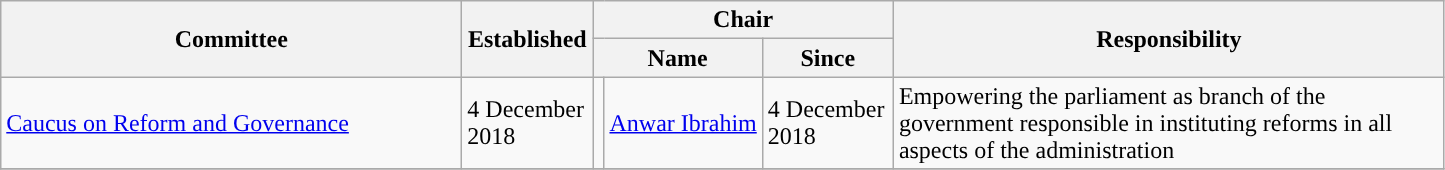<table class="wikitable">
<tr>
<th width=300 rowspan="2">Committee</th>
<th width=80 rowspan="2">Established</th>
<th width=90 colspan="3">Chair</th>
<th width=360 rowspan="2">Responsibility</th>
</tr>
<tr>
<th width=60 colspan="2">Name</th>
<th width=80>Since</th>
</tr>
<tr>
<td><a href='#'>Caucus on Reform and Governance</a></td>
<td>4 December 2018</td>
<td style="background-color: "></td>
<td><a href='#'>Anwar Ibrahim</a></td>
<td>4 December 2018</td>
<td style="vertical-align: top;">Empowering the parliament as branch of the government responsible in instituting reforms in all aspects of the administration</td>
</tr>
<tr>
</tr>
</table>
